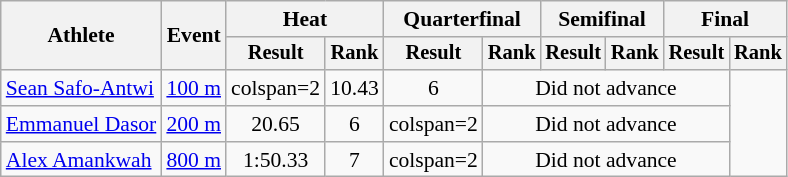<table class="wikitable" style="font-size:90%">
<tr>
<th rowspan="2">Athlete</th>
<th rowspan="2">Event</th>
<th colspan="2">Heat</th>
<th colspan="2">Quarterfinal</th>
<th colspan="2">Semifinal</th>
<th colspan="2">Final</th>
</tr>
<tr style="font-size:95%">
<th>Result</th>
<th>Rank</th>
<th>Result</th>
<th>Rank</th>
<th>Result</th>
<th>Rank</th>
<th>Result</th>
<th>Rank</th>
</tr>
<tr align=center>
<td align=left><a href='#'>Sean Safo-Antwi</a></td>
<td align=left><a href='#'>100 m</a></td>
<td>colspan=2 </td>
<td>10.43</td>
<td>6</td>
<td colspan=4>Did not advance</td>
</tr>
<tr align=center>
<td align=left><a href='#'>Emmanuel Dasor</a></td>
<td align=left><a href='#'>200 m</a></td>
<td>20.65</td>
<td>6</td>
<td>colspan=2 </td>
<td colspan=4>Did not advance</td>
</tr>
<tr align=center>
<td align=left><a href='#'>Alex Amankwah</a></td>
<td align=left><a href='#'>800 m</a></td>
<td>1:50.33</td>
<td>7</td>
<td>colspan=2 </td>
<td colspan=4>Did not advance</td>
</tr>
</table>
